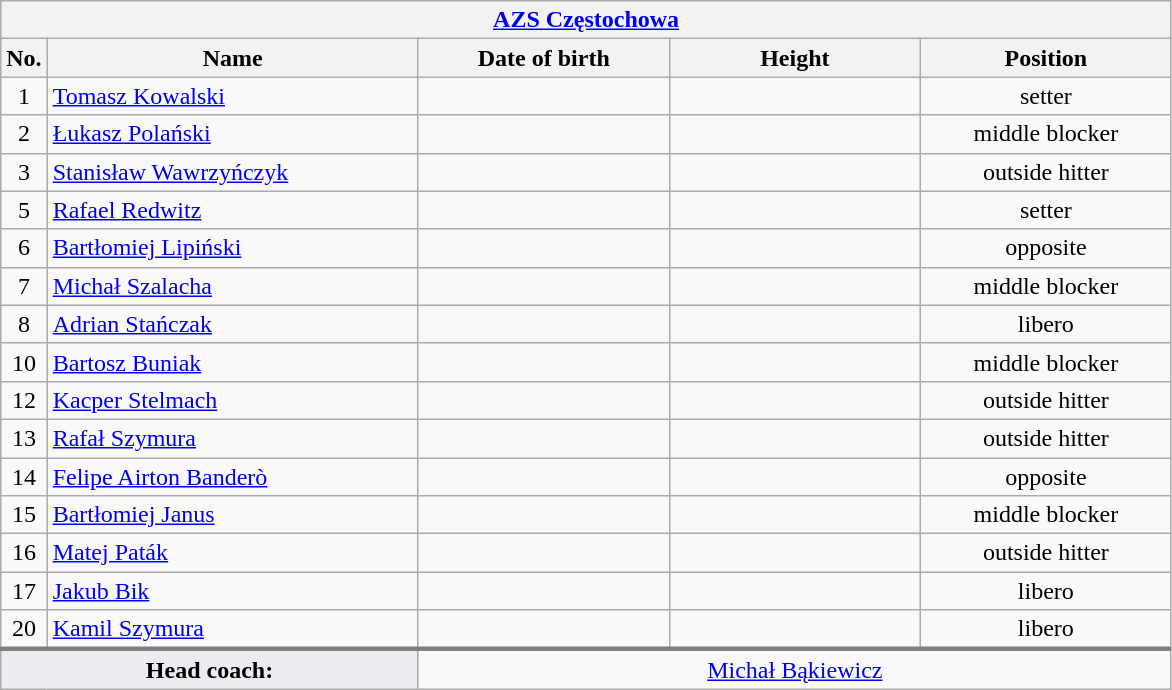<table class="wikitable collapsible collapsed" style="font-size:100%; text-align:center">
<tr>
<th colspan=5 style="width:30em"><a href='#'>AZS Częstochowa</a></th>
</tr>
<tr>
<th>No.</th>
<th style="width:15em">Name</th>
<th style="width:10em">Date of birth</th>
<th style="width:10em">Height</th>
<th style="width:10em">Position</th>
</tr>
<tr>
<td>1</td>
<td align=left> <a href='#'>Tomasz Kowalski</a></td>
<td align=right></td>
<td></td>
<td>setter</td>
</tr>
<tr>
<td>2</td>
<td align=left> <a href='#'>Łukasz Polański</a></td>
<td align=right></td>
<td></td>
<td>middle blocker</td>
</tr>
<tr>
<td>3</td>
<td align=left> <a href='#'>Stanisław Wawrzyńczyk</a></td>
<td align=right></td>
<td></td>
<td>outside hitter</td>
</tr>
<tr>
<td>5</td>
<td align=left> <a href='#'>Rafael Redwitz</a></td>
<td align=right></td>
<td></td>
<td>setter</td>
</tr>
<tr>
<td>6</td>
<td align=left> <a href='#'>Bartłomiej Lipiński</a></td>
<td align=right></td>
<td></td>
<td>opposite</td>
</tr>
<tr>
<td>7</td>
<td align=left> <a href='#'>Michał Szalacha</a></td>
<td align=right></td>
<td></td>
<td>middle blocker</td>
</tr>
<tr>
<td>8</td>
<td align=left> <a href='#'>Adrian Stańczak</a></td>
<td align=right></td>
<td></td>
<td>libero</td>
</tr>
<tr>
<td>10</td>
<td align=left> <a href='#'>Bartosz Buniak</a></td>
<td align=right></td>
<td></td>
<td>middle blocker</td>
</tr>
<tr>
<td>12</td>
<td align=left> <a href='#'>Kacper Stelmach</a></td>
<td align=right></td>
<td></td>
<td>outside hitter</td>
</tr>
<tr>
<td>13</td>
<td align=left> <a href='#'>Rafał Szymura</a></td>
<td align=right></td>
<td></td>
<td>outside hitter</td>
</tr>
<tr>
<td>14</td>
<td align=left> <a href='#'>Felipe Airton Banderò</a></td>
<td align=right></td>
<td></td>
<td>opposite</td>
</tr>
<tr>
<td>15</td>
<td align=left> <a href='#'>Bartłomiej Janus</a></td>
<td align=right></td>
<td></td>
<td>middle blocker</td>
</tr>
<tr>
<td>16</td>
<td align=left> <a href='#'>Matej Paták</a></td>
<td align=right></td>
<td></td>
<td>outside hitter</td>
</tr>
<tr>
<td>17</td>
<td align=left> <a href='#'>Jakub Bik</a></td>
<td align=right></td>
<td></td>
<td>libero</td>
</tr>
<tr>
<td>20</td>
<td align=left> <a href='#'>Kamil Szymura</a></td>
<td align=right></td>
<td></td>
<td>libero</td>
</tr>
<tr style="border-top: 3px solid grey">
<td colspan=2 style="background:#EAECF0"><strong>Head coach:</strong></td>
<td colspan=3> <a href='#'>Michał Bąkiewicz</a></td>
</tr>
</table>
